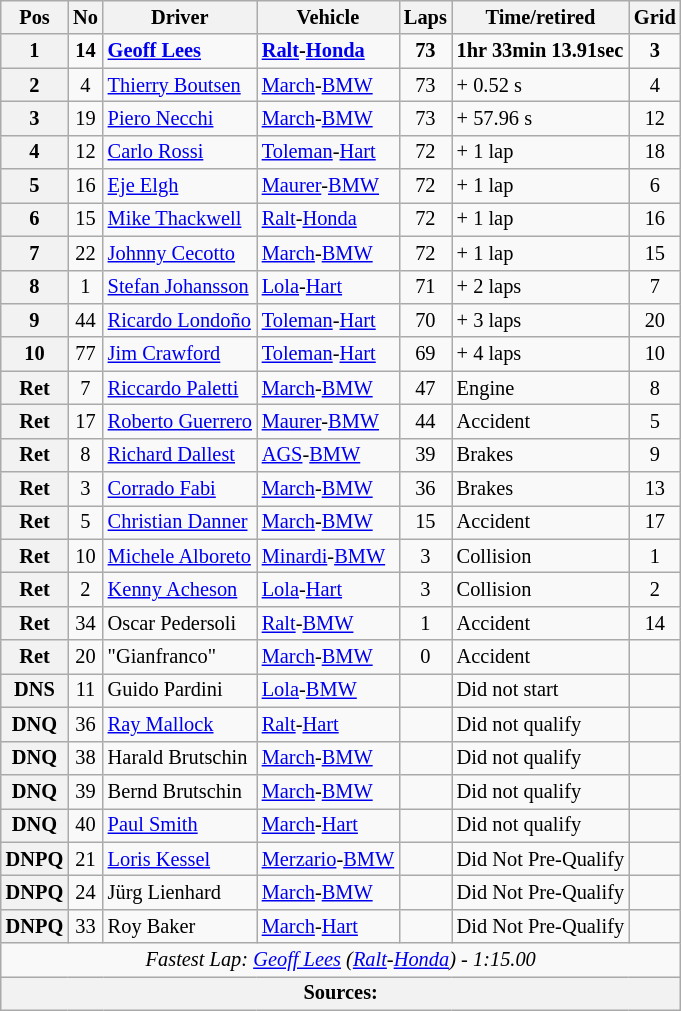<table class="wikitable" style="font-size: 85%;">
<tr>
<th>Pos</th>
<th>No</th>
<th>Driver</th>
<th>Vehicle</th>
<th>Laps</th>
<th>Time/retired</th>
<th>Grid</th>
</tr>
<tr>
<th>1</th>
<td style="text-align:center;"><strong>14</strong></td>
<td> <strong><a href='#'>Geoff Lees</a></strong></td>
<td><strong><a href='#'>Ralt</a>-<a href='#'>Honda</a></strong></td>
<td style="text-align:center;"><strong>73</strong></td>
<td><strong>1hr 33min 13.91sec</strong></td>
<td style="text-align:center;"><strong>3</strong></td>
</tr>
<tr>
<th>2</th>
<td style="text-align:center;">4</td>
<td> <a href='#'>Thierry Boutsen</a></td>
<td><a href='#'>March</a>-<a href='#'>BMW</a></td>
<td style="text-align:center;">73</td>
<td>+ 0.52 s</td>
<td style="text-align:center;">4</td>
</tr>
<tr>
<th>3</th>
<td style="text-align:center;">19</td>
<td> <a href='#'>Piero Necchi</a></td>
<td><a href='#'>March</a>-<a href='#'>BMW</a></td>
<td style="text-align:center;">73</td>
<td>+ 57.96 s</td>
<td style="text-align:center;">12</td>
</tr>
<tr>
<th>4</th>
<td style="text-align:center;">12</td>
<td> <a href='#'>Carlo Rossi</a></td>
<td><a href='#'>Toleman</a>-<a href='#'>Hart</a></td>
<td style="text-align:center;">72</td>
<td>+ 1 lap</td>
<td style="text-align:center;">18</td>
</tr>
<tr>
<th>5</th>
<td style="text-align:center;">16</td>
<td> <a href='#'>Eje Elgh</a></td>
<td><a href='#'>Maurer</a>-<a href='#'>BMW</a></td>
<td style="text-align:center;">72</td>
<td>+ 1 lap</td>
<td style="text-align:center;">6</td>
</tr>
<tr>
<th>6</th>
<td style="text-align:center;">15</td>
<td> <a href='#'>Mike Thackwell</a></td>
<td><a href='#'>Ralt</a>-<a href='#'>Honda</a></td>
<td style="text-align:center;">72</td>
<td>+ 1 lap</td>
<td style="text-align:center;">16</td>
</tr>
<tr>
<th>7</th>
<td style="text-align:center;">22</td>
<td> <a href='#'>Johnny Cecotto</a></td>
<td><a href='#'>March</a>-<a href='#'>BMW</a></td>
<td style="text-align:center;">72</td>
<td>+ 1 lap</td>
<td style="text-align:center;">15</td>
</tr>
<tr>
<th>8</th>
<td style="text-align:center;">1</td>
<td> <a href='#'>Stefan Johansson</a></td>
<td><a href='#'>Lola</a>-<a href='#'>Hart</a></td>
<td style="text-align:center;">71</td>
<td>+ 2 laps</td>
<td style="text-align:center;">7</td>
</tr>
<tr>
<th>9</th>
<td style="text-align:center;">44</td>
<td> <a href='#'>Ricardo Londoño</a></td>
<td><a href='#'>Toleman</a>-<a href='#'>Hart</a></td>
<td style="text-align:center;">70</td>
<td>+ 3 laps</td>
<td style="text-align:center;">20</td>
</tr>
<tr>
<th>10</th>
<td style="text-align:center;">77</td>
<td> <a href='#'>Jim Crawford</a></td>
<td><a href='#'>Toleman</a>-<a href='#'>Hart</a></td>
<td style="text-align:center;">69</td>
<td>+ 4 laps</td>
<td style="text-align:center;">10</td>
</tr>
<tr>
<th>Ret</th>
<td style="text-align:center;">7</td>
<td> <a href='#'>Riccardo Paletti</a></td>
<td><a href='#'>March</a>-<a href='#'>BMW</a></td>
<td style="text-align:center;">47</td>
<td>Engine</td>
<td style="text-align:center;">8</td>
</tr>
<tr>
<th>Ret</th>
<td style="text-align:center;">17</td>
<td> <a href='#'>Roberto Guerrero</a></td>
<td><a href='#'>Maurer</a>-<a href='#'>BMW</a></td>
<td style="text-align:center;">44</td>
<td>Accident</td>
<td style="text-align:center;">5</td>
</tr>
<tr>
<th>Ret</th>
<td style="text-align:center;">8</td>
<td> <a href='#'>Richard Dallest</a></td>
<td><a href='#'>AGS</a>-<a href='#'>BMW</a></td>
<td style="text-align:center;">39</td>
<td>Brakes</td>
<td style="text-align:center;">9</td>
</tr>
<tr>
<th>Ret</th>
<td style="text-align:center;">3</td>
<td> <a href='#'>Corrado Fabi</a></td>
<td><a href='#'>March</a>-<a href='#'>BMW</a></td>
<td style="text-align:center;">36</td>
<td>Brakes</td>
<td style="text-align:center;">13</td>
</tr>
<tr>
<th>Ret</th>
<td style="text-align:center;">5</td>
<td> <a href='#'>Christian Danner</a></td>
<td><a href='#'>March</a>-<a href='#'>BMW</a></td>
<td style="text-align:center;">15</td>
<td>Accident</td>
<td style="text-align:center;">17</td>
</tr>
<tr>
<th>Ret</th>
<td style="text-align:center;">10</td>
<td> <a href='#'>Michele Alboreto</a></td>
<td><a href='#'>Minardi</a>-<a href='#'>BMW</a></td>
<td style="text-align:center;">3</td>
<td>Collision</td>
<td style="text-align:center;">1</td>
</tr>
<tr>
<th>Ret</th>
<td style="text-align:center;">2</td>
<td> <a href='#'>Kenny Acheson</a></td>
<td><a href='#'>Lola</a>-<a href='#'>Hart</a></td>
<td style="text-align:center;">3</td>
<td>Collision</td>
<td style="text-align:center;">2</td>
</tr>
<tr>
<th>Ret</th>
<td style="text-align:center;">34</td>
<td> Oscar Pedersoli</td>
<td><a href='#'>Ralt</a>-<a href='#'>BMW</a></td>
<td style="text-align:center;">1</td>
<td>Accident</td>
<td style="text-align:center;">14</td>
</tr>
<tr>
<th>Ret</th>
<td style="text-align:center;">20</td>
<td> "Gianfranco"</td>
<td><a href='#'>March</a>-<a href='#'>BMW</a></td>
<td style="text-align:center;">0</td>
<td>Accident</td>
<td style="text-align:center;"></td>
</tr>
<tr>
<th>DNS</th>
<td style="text-align:center;">11</td>
<td> Guido Pardini</td>
<td><a href='#'>Lola</a>-<a href='#'>BMW</a></td>
<td></td>
<td>Did not start</td>
<td></td>
</tr>
<tr>
<th>DNQ</th>
<td style="text-align:center;">36</td>
<td> <a href='#'>Ray Mallock</a></td>
<td><a href='#'>Ralt</a>-<a href='#'>Hart</a></td>
<td></td>
<td>Did not qualify</td>
<td></td>
</tr>
<tr>
<th>DNQ</th>
<td style="text-align:center;">38</td>
<td> Harald Brutschin</td>
<td><a href='#'>March</a>-<a href='#'>BMW</a></td>
<td></td>
<td>Did not qualify</td>
<td></td>
</tr>
<tr>
<th>DNQ</th>
<td style="text-align:center;">39</td>
<td> Bernd Brutschin</td>
<td><a href='#'>March</a>-<a href='#'>BMW</a></td>
<td></td>
<td>Did not qualify</td>
<td></td>
</tr>
<tr>
<th>DNQ</th>
<td style="text-align:center;">40</td>
<td> <a href='#'>Paul Smith</a></td>
<td><a href='#'>March</a>-<a href='#'>Hart</a></td>
<td></td>
<td>Did not qualify</td>
<td></td>
</tr>
<tr>
<th>DNPQ</th>
<td style="text-align:center;">21</td>
<td> <a href='#'>Loris Kessel</a></td>
<td><a href='#'>Merzario</a>-<a href='#'>BMW</a></td>
<td></td>
<td>Did Not Pre-Qualify</td>
<td></td>
</tr>
<tr>
<th>DNPQ</th>
<td style="text-align:center;">24</td>
<td> Jürg Lienhard</td>
<td><a href='#'>March</a>-<a href='#'>BMW</a></td>
<td></td>
<td>Did Not Pre-Qualify</td>
<td></td>
</tr>
<tr>
<th>DNPQ</th>
<td style="text-align:center;">33</td>
<td> Roy Baker</td>
<td><a href='#'>March</a>-<a href='#'>Hart</a></td>
<td></td>
<td>Did Not Pre-Qualify</td>
<td></td>
</tr>
<tr>
<td colspan="8" style="text-align:center;"><em>Fastest Lap: <a href='#'>Geoff Lees</a> (<a href='#'>Ralt</a>-<a href='#'>Honda</a>) - 1:15.00</em></td>
</tr>
<tr>
<th colspan="8">Sources:</th>
</tr>
</table>
